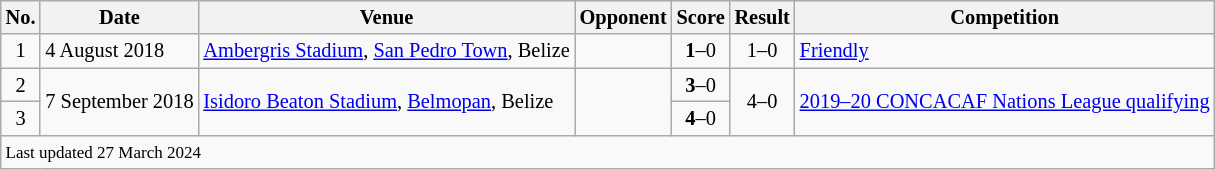<table class="wikitable" style="font-size:85%;">
<tr>
<th>No.</th>
<th>Date</th>
<th>Venue</th>
<th>Opponent</th>
<th>Score</th>
<th>Result</th>
<th>Competition</th>
</tr>
<tr>
<td align="center">1</td>
<td>4 August 2018</td>
<td><a href='#'>Ambergris Stadium</a>, <a href='#'>San Pedro Town</a>, Belize</td>
<td></td>
<td align=center><strong>1</strong>–0</td>
<td align=center>1–0</td>
<td><a href='#'>Friendly</a></td>
</tr>
<tr>
<td align="center">2</td>
<td rowspan=2>7 September 2018</td>
<td rowspan=2><a href='#'>Isidoro Beaton Stadium</a>, <a href='#'>Belmopan</a>, Belize</td>
<td rowspan=2></td>
<td align=center><strong>3</strong>–0</td>
<td rowspan=2; align=center>4–0</td>
<td rowspan=2><a href='#'>2019–20 CONCACAF Nations League qualifying</a></td>
</tr>
<tr>
<td align="center">3</td>
<td align=center><strong>4</strong>–0</td>
</tr>
<tr>
<td colspan="7"><small>Last updated 27 March 2024</small></td>
</tr>
</table>
